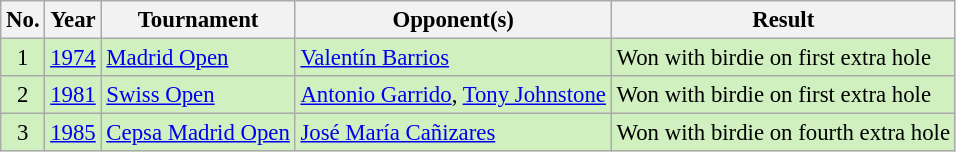<table class="wikitable" style="font-size:95%;">
<tr>
<th>No.</th>
<th>Year</th>
<th>Tournament</th>
<th>Opponent(s)</th>
<th>Result</th>
</tr>
<tr style="background:#D0F0C0;">
<td align=center>1</td>
<td><a href='#'>1974</a></td>
<td><a href='#'>Madrid Open</a></td>
<td> <a href='#'>Valentín Barrios</a></td>
<td>Won with birdie on first extra hole</td>
</tr>
<tr style="background:#D0F0C0;">
<td align=center>2</td>
<td><a href='#'>1981</a></td>
<td><a href='#'>Swiss Open</a></td>
<td> <a href='#'>Antonio Garrido</a>,  <a href='#'>Tony Johnstone</a></td>
<td>Won with birdie on first extra hole</td>
</tr>
<tr style="background:#D0F0C0;">
<td align=center>3</td>
<td><a href='#'>1985</a></td>
<td><a href='#'>Cepsa Madrid Open</a></td>
<td> <a href='#'>José María Cañizares</a></td>
<td>Won with birdie on fourth extra hole</td>
</tr>
</table>
